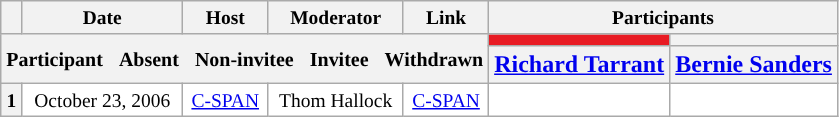<table class="wikitable mw-collapsible"  style="text-align:center;">
<tr style="font-size:small;">
<th scope="col"></th>
<th scope="col">Date</th>
<th scope="col">Host</th>
<th scope="col">Moderator</th>
<th scope="col">Link</th>
<th scope="col" colspan="2">Participants</th>
</tr>
<tr>
<th colspan="5" rowspan="2"> <small>Participant  </small> <small>Absent  </small> <small>Non-invitee  </small> <small>Invitee  </small> <small>Withdrawn</small></th>
<th scope="col" style="background:#E81B23;"></th>
<th scope="col" style="background:"></th>
</tr>
<tr>
<th scope="col"><a href='#'>Richard Tarrant</a></th>
<th scope="col"><a href='#'>Bernie Sanders</a></th>
</tr>
<tr style="background:#fff; font-size:small;">
<th scope="row">1</th>
<td style="white-space:nowrap;">October 23, 2006</td>
<td style="white-space:nowrap;"><a href='#'>C-SPAN</a></td>
<td style="white-space:nowrap;">Thom Hallock</td>
<td style="white-space:nowrap;"><a href='#'>C-SPAN</a></td>
<td></td>
<td></td>
</tr>
</table>
